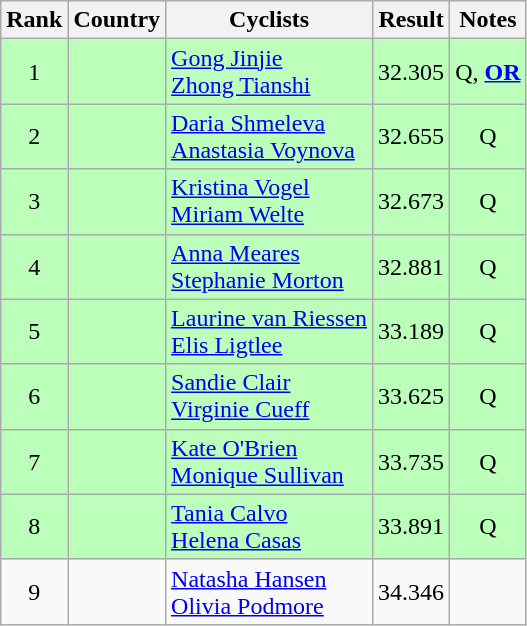<table class="wikitable sortable" style="text-align:center;">
<tr>
<th>Rank</th>
<th>Country</th>
<th class="unsortable">Cyclists</th>
<th>Result</th>
<th class="unsortable">Notes</th>
</tr>
<tr bgcolor=bbffbb>
<td>1</td>
<td align="left"></td>
<td align="left"><a href='#'>Gong Jinjie</a><br><a href='#'>Zhong Tianshi</a></td>
<td>32.305</td>
<td>Q, <strong><a href='#'>OR</a></strong></td>
</tr>
<tr bgcolor=bbffbb>
<td>2</td>
<td align="left"></td>
<td align="left"><a href='#'>Daria Shmeleva</a><br><a href='#'>Anastasia Voynova</a></td>
<td>32.655</td>
<td>Q</td>
</tr>
<tr bgcolor=bbffbb>
<td>3</td>
<td align="left"></td>
<td align="left"><a href='#'>Kristina Vogel</a><br><a href='#'>Miriam Welte</a></td>
<td>32.673</td>
<td>Q</td>
</tr>
<tr bgcolor=bbffbb>
<td>4</td>
<td align="left"></td>
<td align="left"><a href='#'>Anna Meares</a><br><a href='#'>Stephanie Morton</a></td>
<td>32.881</td>
<td>Q</td>
</tr>
<tr bgcolor=bbffbb>
<td>5</td>
<td align="left"></td>
<td align="left"><a href='#'>Laurine van Riessen</a><br><a href='#'>Elis Ligtlee</a></td>
<td>33.189</td>
<td>Q</td>
</tr>
<tr bgcolor=bbffbb>
<td>6</td>
<td align="left"></td>
<td align="left"><a href='#'>Sandie Clair</a><br><a href='#'>Virginie Cueff</a></td>
<td>33.625</td>
<td>Q</td>
</tr>
<tr bgcolor=bbffbb>
<td>7</td>
<td align="left"></td>
<td align="left"><a href='#'>Kate O'Brien</a><br><a href='#'>Monique Sullivan</a></td>
<td>33.735</td>
<td>Q</td>
</tr>
<tr bgcolor=bbffbb>
<td>8</td>
<td align="left"></td>
<td align="left"><a href='#'>Tania Calvo</a><br><a href='#'>Helena Casas</a></td>
<td>33.891</td>
<td>Q</td>
</tr>
<tr>
<td>9</td>
<td align="left"></td>
<td align="left"><a href='#'>Natasha Hansen</a><br><a href='#'>Olivia Podmore</a></td>
<td>34.346</td>
<td></td>
</tr>
</table>
